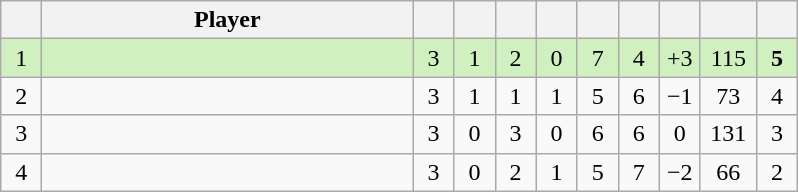<table class="wikitable" style="text-align:center; margin: 1em auto 1em auto, align:left">
<tr>
<th width=20></th>
<th width=240>Player</th>
<th width=20></th>
<th width=20></th>
<th width=20></th>
<th width=20></th>
<th width=20></th>
<th width=20></th>
<th width=20></th>
<th width=30></th>
<th width=20></th>
</tr>
<tr style="background:#D0F0C0;">
<td>1</td>
<td align=left></td>
<td>3</td>
<td>1</td>
<td>2</td>
<td>0</td>
<td>7</td>
<td>4</td>
<td>+3</td>
<td>115</td>
<td><strong>5</strong></td>
</tr>
<tr style=>
<td>2</td>
<td align=left></td>
<td>3</td>
<td>1</td>
<td>1</td>
<td>1</td>
<td>5</td>
<td>6</td>
<td>−1</td>
<td>73</td>
<td>4</td>
</tr>
<tr style=>
<td>3</td>
<td align=left></td>
<td>3</td>
<td>0</td>
<td>3</td>
<td>0</td>
<td>6</td>
<td>6</td>
<td>0</td>
<td>131</td>
<td>3</td>
</tr>
<tr style=>
<td>4</td>
<td align=left></td>
<td>3</td>
<td>0</td>
<td>2</td>
<td>1</td>
<td>5</td>
<td>7</td>
<td>−2</td>
<td>66</td>
<td>2</td>
</tr>
</table>
